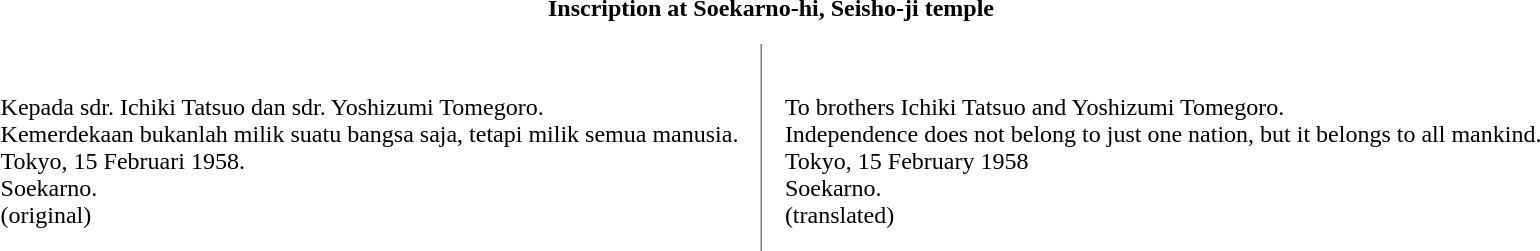<table class="toccolours" cellpadding="15" align=center rules="cols">
<tr>
<th colspan="2" bgcolor="">Inscription at Soekarno-hi, Seisho-ji temple</th>
</tr>
<tr>
<td><br>Kepada sdr. Ichiki Tatsuo dan sdr. Yoshizumi Tomegoro.<br>Kemerdekaan bukanlah milik suatu bangsa saja, tetapi milik semua manusia.<br>Tokyo, 15 Februari 1958.<br>Soekarno.<br>(original)</td>
<td><br>To brothers Ichiki Tatsuo and Yoshizumi Tomegoro.<br>Independence does not belong to just one nation, but it belongs to all mankind.<br>Tokyo, 15 February 1958<br>Soekarno.<br>(translated)</td>
</tr>
</table>
